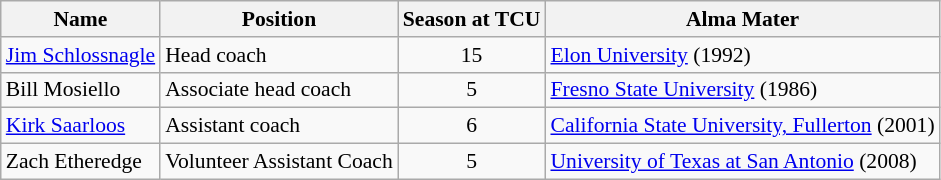<table class="wikitable" border="1" style="font-size:90%;">
<tr>
<th>Name</th>
<th>Position</th>
<th>Season at TCU</th>
<th>Alma Mater</th>
</tr>
<tr>
<td><a href='#'>Jim Schlossnagle</a></td>
<td>Head coach</td>
<td align=center>15</td>
<td><a href='#'>Elon University</a> (1992)</td>
</tr>
<tr>
<td>Bill Mosiello</td>
<td>Associate head coach</td>
<td align=center>5</td>
<td><a href='#'>Fresno State University</a> (1986)</td>
</tr>
<tr>
<td><a href='#'>Kirk Saarloos</a></td>
<td>Assistant coach</td>
<td align=center>6</td>
<td><a href='#'>California State University, Fullerton</a> (2001)</td>
</tr>
<tr>
<td>Zach Etheredge</td>
<td>Volunteer Assistant Coach</td>
<td align=center>5</td>
<td><a href='#'>University of Texas at San Antonio</a> (2008)</td>
</tr>
</table>
